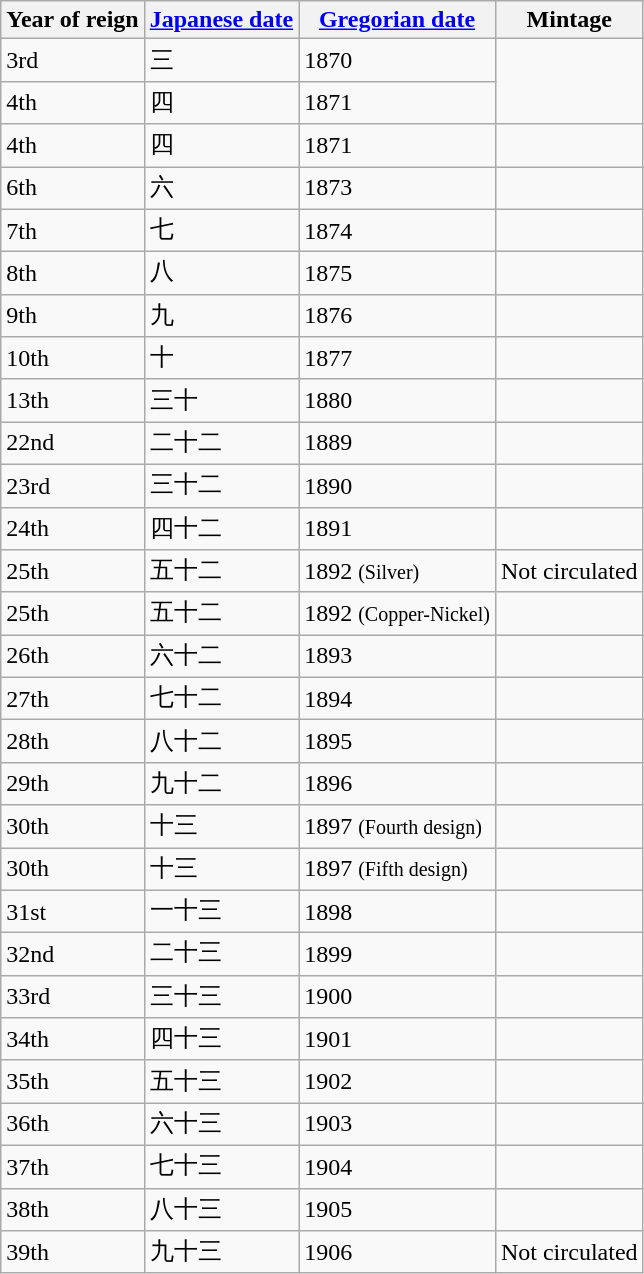<table class="wikitable sortable">
<tr>
<th>Year of reign</th>
<th class="unsortable"><a href='#'>Japanese date</a></th>
<th><a href='#'>Gregorian date</a></th>
<th>Mintage</th>
</tr>
<tr>
<td>3rd</td>
<td>三</td>
<td>1870</td>
<td rowspan=2></td>
</tr>
<tr>
<td>4th</td>
<td>四</td>
<td>1871 </td>
</tr>
<tr>
<td>4th</td>
<td>四</td>
<td>1871 </td>
<td></td>
</tr>
<tr>
<td>6th</td>
<td>六</td>
<td>1873</td>
<td></td>
</tr>
<tr>
<td>7th</td>
<td>七</td>
<td>1874</td>
<td></td>
</tr>
<tr>
<td>8th</td>
<td>八</td>
<td>1875</td>
<td></td>
</tr>
<tr>
<td>9th</td>
<td>九</td>
<td>1876</td>
<td></td>
</tr>
<tr>
<td>10th</td>
<td>十</td>
<td>1877</td>
<td></td>
</tr>
<tr>
<td>13th</td>
<td>三十</td>
<td>1880</td>
<td></td>
</tr>
<tr>
<td>22nd</td>
<td>二十二</td>
<td>1889</td>
<td></td>
</tr>
<tr>
<td>23rd</td>
<td>三十二</td>
<td>1890</td>
<td></td>
</tr>
<tr>
<td>24th</td>
<td>四十二</td>
<td>1891</td>
<td></td>
</tr>
<tr>
<td>25th</td>
<td>五十二</td>
<td>1892 <small>(Silver)</small></td>
<td>Not circulated</td>
</tr>
<tr>
<td>25th</td>
<td>五十二</td>
<td>1892 <small>(Copper-Nickel)</small></td>
<td></td>
</tr>
<tr>
<td>26th</td>
<td>六十二</td>
<td>1893</td>
<td></td>
</tr>
<tr>
<td>27th</td>
<td>七十二</td>
<td>1894</td>
<td></td>
</tr>
<tr>
<td>28th</td>
<td>八十二</td>
<td>1895</td>
<td></td>
</tr>
<tr>
<td>29th</td>
<td>九十二</td>
<td>1896</td>
<td></td>
</tr>
<tr>
<td>30th</td>
<td>十三</td>
<td>1897 <small>(Fourth design)</small></td>
<td></td>
</tr>
<tr>
<td>30th</td>
<td>十三</td>
<td>1897 <small>(Fifth design)</small></td>
<td></td>
</tr>
<tr>
<td>31st</td>
<td>一十三</td>
<td>1898</td>
<td></td>
</tr>
<tr>
<td>32nd</td>
<td>二十三</td>
<td>1899</td>
<td></td>
</tr>
<tr>
<td>33rd</td>
<td>三十三</td>
<td>1900</td>
<td></td>
</tr>
<tr>
<td>34th</td>
<td>四十三</td>
<td>1901</td>
<td></td>
</tr>
<tr>
<td>35th</td>
<td>五十三</td>
<td>1902</td>
<td></td>
</tr>
<tr>
<td>36th</td>
<td>六十三</td>
<td>1903</td>
<td></td>
</tr>
<tr>
<td>37th</td>
<td>七十三</td>
<td>1904</td>
<td></td>
</tr>
<tr>
<td>38th</td>
<td>八十三</td>
<td>1905</td>
<td></td>
</tr>
<tr>
<td>39th</td>
<td>九十三</td>
<td>1906</td>
<td>Not circulated</td>
</tr>
</table>
